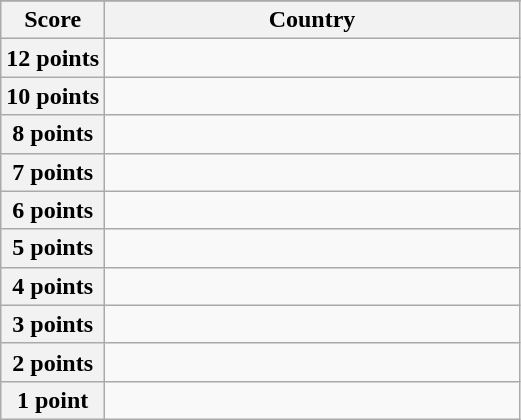<table class="wikitable">
<tr>
</tr>
<tr>
<th scope="col" width="20%">Score</th>
<th scope="col">Country</th>
</tr>
<tr>
<th scope="row">12 points</th>
<td></td>
</tr>
<tr>
<th scope="row">10 points</th>
<td></td>
</tr>
<tr>
<th scope="row">8 points</th>
<td></td>
</tr>
<tr>
<th scope="row">7 points</th>
<td></td>
</tr>
<tr>
<th scope="row">6 points</th>
<td></td>
</tr>
<tr>
<th scope="row">5 points</th>
<td></td>
</tr>
<tr>
<th scope="row">4 points</th>
<td></td>
</tr>
<tr>
<th scope="row">3 points</th>
<td></td>
</tr>
<tr>
<th scope="row">2 points</th>
<td></td>
</tr>
<tr>
<th scope="row">1 point</th>
<td></td>
</tr>
</table>
